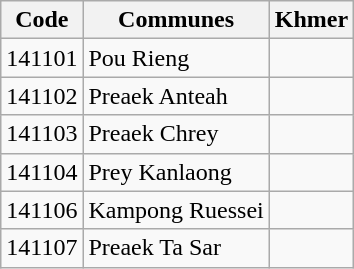<table class="wikitable">
<tr>
<th>Code</th>
<th>Communes</th>
<th>Khmer</th>
</tr>
<tr>
<td>141101</td>
<td>Pou Rieng</td>
<td></td>
</tr>
<tr>
<td>141102</td>
<td>Preaek Anteah</td>
<td></td>
</tr>
<tr>
<td>141103</td>
<td>Preaek Chrey</td>
<td></td>
</tr>
<tr>
<td>141104</td>
<td>Prey Kanlaong</td>
<td></td>
</tr>
<tr>
<td>141106</td>
<td>Kampong Ruessei</td>
<td></td>
</tr>
<tr>
<td>141107</td>
<td>Preaek Ta Sar</td>
<td></td>
</tr>
</table>
